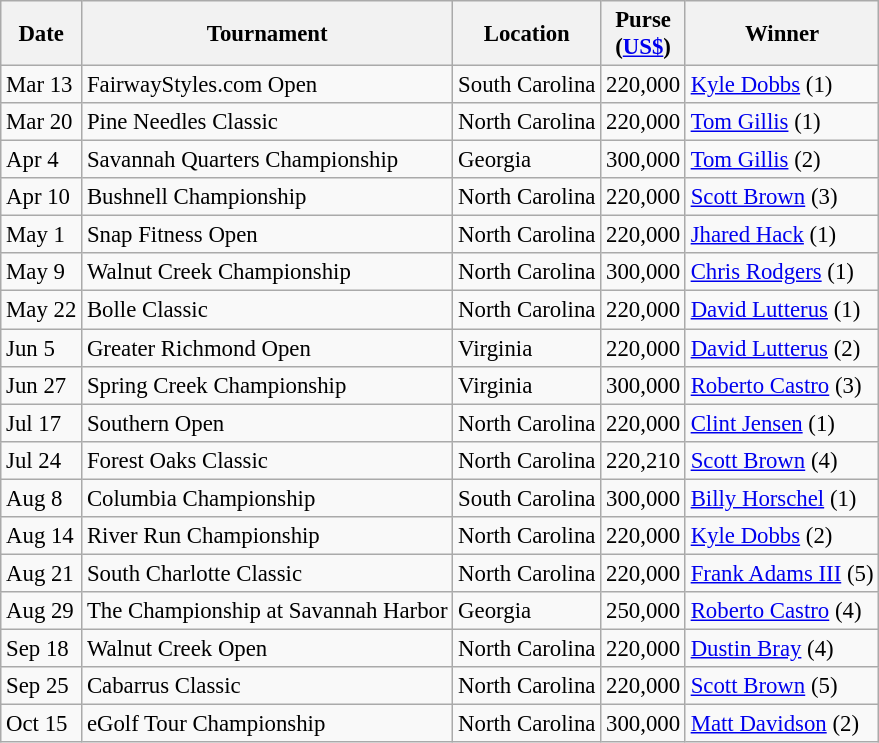<table class="wikitable" style="font-size:95%">
<tr>
<th>Date</th>
<th>Tournament</th>
<th>Location</th>
<th>Purse<br>(<a href='#'>US$</a>)</th>
<th>Winner</th>
</tr>
<tr>
<td>Mar 13</td>
<td>FairwayStyles.com Open</td>
<td>South Carolina</td>
<td align=right>220,000</td>
<td> <a href='#'>Kyle Dobbs</a> (1)</td>
</tr>
<tr>
<td>Mar 20</td>
<td>Pine Needles Classic</td>
<td>North Carolina</td>
<td align=right>220,000</td>
<td> <a href='#'>Tom Gillis</a> (1)</td>
</tr>
<tr>
<td>Apr 4</td>
<td>Savannah Quarters Championship</td>
<td>Georgia</td>
<td align=right>300,000</td>
<td> <a href='#'>Tom Gillis</a> (2)</td>
</tr>
<tr>
<td>Apr 10</td>
<td>Bushnell Championship</td>
<td>North Carolina</td>
<td align=right>220,000</td>
<td> <a href='#'>Scott Brown</a> (3)</td>
</tr>
<tr>
<td>May 1</td>
<td>Snap Fitness Open</td>
<td>North Carolina</td>
<td align=right>220,000</td>
<td> <a href='#'>Jhared Hack</a> (1)</td>
</tr>
<tr>
<td>May 9</td>
<td>Walnut Creek Championship</td>
<td>North Carolina</td>
<td align=right>300,000</td>
<td> <a href='#'>Chris Rodgers</a> (1)</td>
</tr>
<tr>
<td>May 22</td>
<td>Bolle Classic</td>
<td>North Carolina</td>
<td align=right>220,000</td>
<td> <a href='#'>David Lutterus</a> (1)</td>
</tr>
<tr>
<td>Jun 5</td>
<td>Greater Richmond Open</td>
<td>Virginia</td>
<td align=right>220,000</td>
<td> <a href='#'>David Lutterus</a> (2)</td>
</tr>
<tr>
<td>Jun 27</td>
<td>Spring Creek Championship</td>
<td>Virginia</td>
<td align=right>300,000</td>
<td> <a href='#'>Roberto Castro</a> (3)</td>
</tr>
<tr>
<td>Jul 17</td>
<td>Southern Open</td>
<td>North Carolina</td>
<td align=right>220,000</td>
<td> <a href='#'>Clint Jensen</a> (1)</td>
</tr>
<tr>
<td>Jul 24</td>
<td>Forest Oaks Classic</td>
<td>North Carolina</td>
<td align=right>220,210</td>
<td> <a href='#'>Scott Brown</a> (4)</td>
</tr>
<tr>
<td>Aug 8</td>
<td>Columbia Championship</td>
<td>South Carolina</td>
<td align=right>300,000</td>
<td> <a href='#'>Billy Horschel</a> (1)</td>
</tr>
<tr>
<td>Aug 14</td>
<td>River Run Championship</td>
<td>North Carolina</td>
<td align=right>220,000</td>
<td> <a href='#'>Kyle Dobbs</a> (2)</td>
</tr>
<tr>
<td>Aug 21</td>
<td>South Charlotte Classic</td>
<td>North Carolina</td>
<td align=right>220,000</td>
<td> <a href='#'>Frank Adams III</a> (5)</td>
</tr>
<tr>
<td>Aug 29</td>
<td>The Championship at Savannah Harbor</td>
<td>Georgia</td>
<td align=right>250,000</td>
<td> <a href='#'>Roberto Castro</a> (4)</td>
</tr>
<tr>
<td>Sep 18</td>
<td>Walnut Creek Open</td>
<td>North Carolina</td>
<td align=right>220,000</td>
<td> <a href='#'>Dustin Bray</a> (4)</td>
</tr>
<tr>
<td>Sep 25</td>
<td>Cabarrus Classic</td>
<td>North Carolina</td>
<td align=right>220,000</td>
<td> <a href='#'>Scott Brown</a> (5)</td>
</tr>
<tr>
<td>Oct 15</td>
<td>eGolf Tour Championship</td>
<td>North Carolina</td>
<td align=right>300,000</td>
<td> <a href='#'>Matt Davidson</a> (2)</td>
</tr>
</table>
